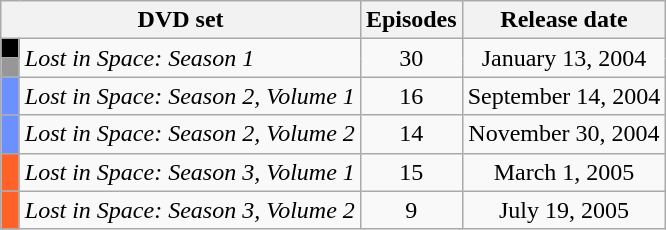<table class="wikitable plainrowheaders" style="text-align:center">
<tr>
<th colspan=2>DVD set</th>
<th>Episodes</th>
<th>Release date</th>
</tr>
<tr>
<td style="width:5px; background:#000000"></td>
<td rowspan=2 align="left"><em>Lost in Space: Season 1</em></td>
<td rowspan=2>30</td>
<td rowspan=2>January 13, 2004</td>
</tr>
<tr>
<td bgcolor="979797"></td>
</tr>
<tr>
<td bgcolor="6C91FF"></td>
<td align="left"><em>Lost in Space: Season 2, Volume 1</em></td>
<td>16</td>
<td>September 14, 2004</td>
</tr>
<tr>
<td bgcolor="6C91FF"></td>
<td align="left"><em>Lost in Space: Season 2, Volume 2</em></td>
<td>14</td>
<td>November 30, 2004</td>
</tr>
<tr>
<td bgcolor="FF6229"></td>
<td align="left"><em>Lost in Space: Season 3, Volume 1</em></td>
<td>15</td>
<td>March 1, 2005</td>
</tr>
<tr>
<td bgcolor="FF6229"></td>
<td align="left"><em>Lost in Space: Season 3, Volume 2</em></td>
<td>9</td>
<td>July 19, 2005</td>
</tr>
</table>
